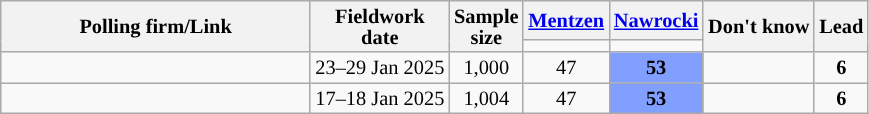<table class="wikitable" style="text-align:center; font-size:85%; line-height:14px;">
<tr>
<th rowspan="2" style="width:200px;">Polling firm/Link</th>
<th rowspan="2" data-sort-type="date">Fieldwork<br>date</th>
<th rowspan="2" style="width:20px;">Sample<br>size</th>
<th><a href='#'>Mentzen</a><br></th>
<th><a href='#'>Nawrocki</a><br></th>
<th rowspan="2">Don't know</th>
<th rowspan="2">Lead</th>
</tr>
<tr>
<td style="background:"></td>
<td style="background:"></td>
</tr>
<tr>
<td></td>
<td data-sort-value="2025-01-29">23–29 Jan 2025</td>
<td>1,000</td>
<td>47</td>
<td style="background:#809fff;"><strong>53</strong></td>
<td></td>
<td style="background:"><strong>6</strong></td>
</tr>
<tr>
<td></td>
<td data-sort-value="2025-01-18">17–18 Jan 2025</td>
<td>1,004</td>
<td>47</td>
<td style="background:#809fff;"><strong>53</strong></td>
<td></td>
<td style="background:"><strong>6</strong></td>
</tr>
</table>
